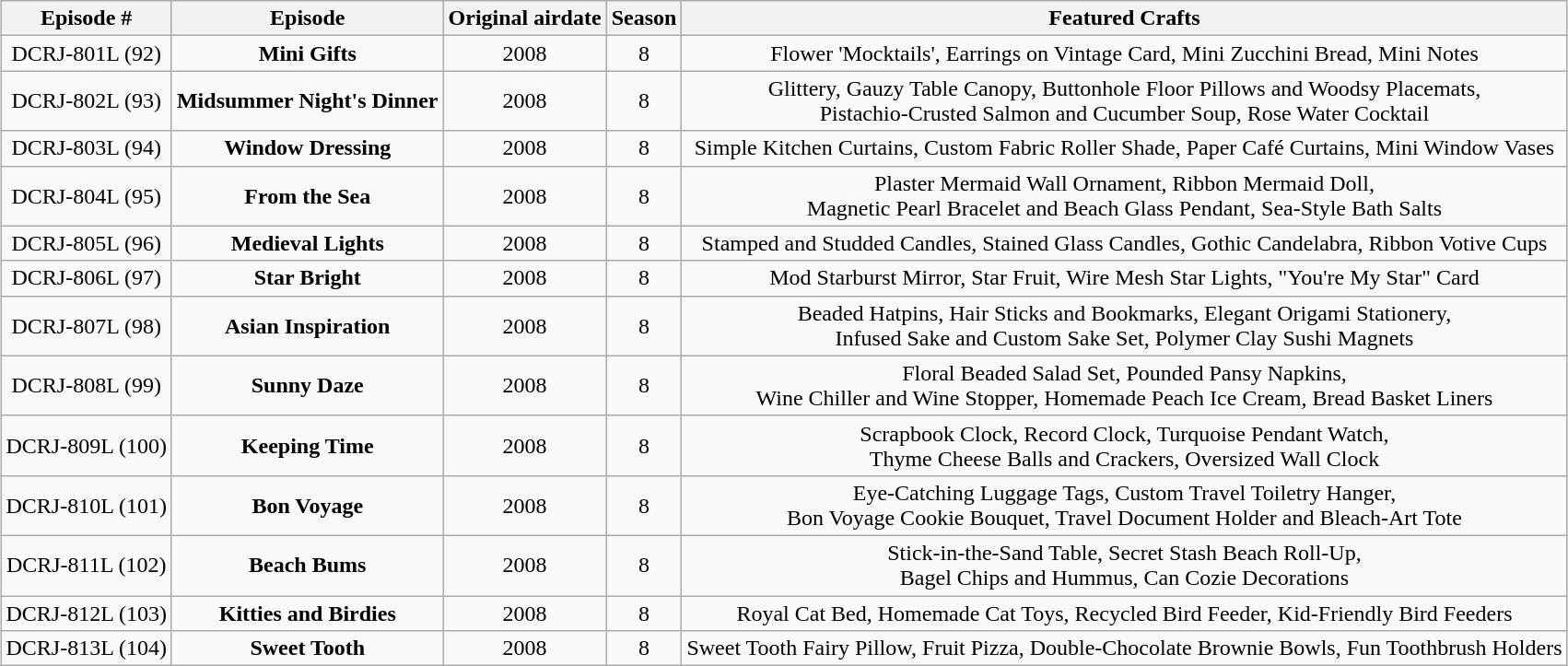<table class="wikitable" style="margin:1em auto; text-align:center;">
<tr>
<th>Episode #</th>
<th>Episode</th>
<th>Original airdate</th>
<th>Season</th>
<th>Featured Crafts</th>
</tr>
<tr>
<td>DCRJ-801L (92)</td>
<td><strong>Mini Gifts</strong></td>
<td>2008</td>
<td>8</td>
<td>Flower 'Mocktails', Earrings on Vintage Card, Mini Zucchini Bread, Mini Notes</td>
</tr>
<tr>
<td>DCRJ-802L (93)</td>
<td><strong>Midsummer Night's Dinner</strong></td>
<td>2008</td>
<td>8</td>
<td>Glittery, Gauzy Table Canopy, Buttonhole Floor Pillows and Woodsy Placemats,<br>Pistachio-Crusted Salmon and Cucumber Soup, Rose Water Cocktail</td>
</tr>
<tr>
<td>DCRJ-803L (94)</td>
<td><strong>Window Dressing</strong></td>
<td>2008</td>
<td>8</td>
<td>Simple Kitchen Curtains, Custom Fabric Roller Shade, Paper Café Curtains, Mini Window Vases</td>
</tr>
<tr>
<td>DCRJ-804L (95)</td>
<td><strong>From the Sea</strong></td>
<td>2008</td>
<td>8</td>
<td>Plaster Mermaid Wall Ornament, Ribbon Mermaid Doll,<br>Magnetic Pearl Bracelet and Beach Glass Pendant, Sea-Style Bath Salts</td>
</tr>
<tr>
<td>DCRJ-805L (96)</td>
<td><strong>Medieval Lights</strong></td>
<td>2008</td>
<td>8</td>
<td>Stamped and Studded Candles, Stained Glass Candles, Gothic Candelabra, Ribbon Votive Cups</td>
</tr>
<tr>
<td>DCRJ-806L (97)</td>
<td><strong>Star Bright</strong></td>
<td>2008</td>
<td>8</td>
<td>Mod Starburst Mirror, Star Fruit, Wire Mesh Star Lights, "You're My Star" Card</td>
</tr>
<tr>
<td>DCRJ-807L (98)</td>
<td><strong>Asian Inspiration</strong></td>
<td>2008</td>
<td>8</td>
<td>Beaded Hatpins, Hair Sticks and Bookmarks, Elegant Origami Stationery,<br>Infused Sake and Custom Sake Set, Polymer Clay Sushi Magnets</td>
</tr>
<tr>
<td>DCRJ-808L (99)</td>
<td><strong>Sunny Daze</strong></td>
<td>2008</td>
<td>8</td>
<td>Floral Beaded Salad Set, Pounded Pansy Napkins,<br>Wine Chiller and Wine Stopper, Homemade Peach Ice Cream, Bread Basket Liners</td>
</tr>
<tr>
<td>DCRJ-809L (100)</td>
<td><strong>Keeping Time</strong></td>
<td>2008</td>
<td>8</td>
<td>Scrapbook Clock, Record Clock, Turquoise Pendant Watch,<br>Thyme Cheese Balls and Crackers, Oversized Wall Clock</td>
</tr>
<tr>
<td>DCRJ-810L (101)</td>
<td><strong>Bon Voyage</strong></td>
<td>2008</td>
<td>8</td>
<td>Eye-Catching Luggage Tags, Custom Travel Toiletry Hanger,<br>Bon Voyage Cookie Bouquet, Travel Document Holder and Bleach-Art Tote</td>
</tr>
<tr>
<td>DCRJ-811L (102)</td>
<td><strong>Beach Bums</strong></td>
<td>2008</td>
<td>8</td>
<td>Stick-in-the-Sand Table, Secret Stash Beach Roll-Up,<br>Bagel Chips and Hummus, Can Cozie Decorations</td>
</tr>
<tr>
<td>DCRJ-812L (103)</td>
<td><strong>Kitties and Birdies</strong></td>
<td>2008</td>
<td>8</td>
<td>Royal Cat Bed, Homemade Cat Toys, Recycled Bird Feeder, Kid-Friendly Bird Feeders</td>
</tr>
<tr>
<td>DCRJ-813L (104)</td>
<td><strong>Sweet Tooth</strong></td>
<td>2008</td>
<td>8</td>
<td>Sweet Tooth Fairy Pillow, Fruit Pizza, Double-Chocolate Brownie Bowls, Fun Toothbrush Holders</td>
</tr>
</table>
